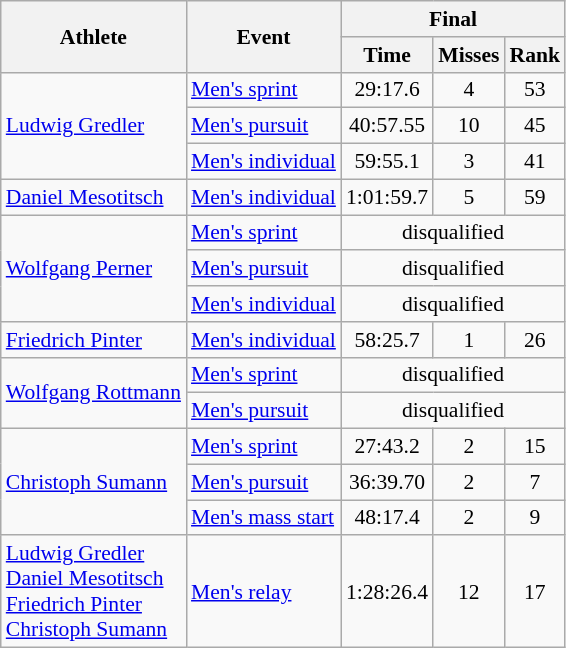<table class="wikitable" style="font-size:90%">
<tr>
<th rowspan="2">Athlete</th>
<th rowspan="2">Event</th>
<th colspan="3">Final</th>
</tr>
<tr>
<th>Time</th>
<th>Misses</th>
<th>Rank</th>
</tr>
<tr>
<td rowspan=3><a href='#'>Ludwig Gredler</a></td>
<td><a href='#'>Men's sprint</a></td>
<td align="center">29:17.6</td>
<td align="center">4</td>
<td align="center">53</td>
</tr>
<tr>
<td><a href='#'>Men's pursuit</a></td>
<td align="center">40:57.55</td>
<td align="center">10</td>
<td align="center">45</td>
</tr>
<tr>
<td><a href='#'>Men's individual</a></td>
<td align="center">59:55.1</td>
<td align="center">3</td>
<td align="center">41</td>
</tr>
<tr>
<td><a href='#'>Daniel Mesotitsch</a></td>
<td><a href='#'>Men's individual</a></td>
<td align="center">1:01:59.7</td>
<td align="center">5</td>
<td align="center">59</td>
</tr>
<tr>
<td rowspan=3><a href='#'>Wolfgang Perner</a></td>
<td><a href='#'>Men's sprint</a></td>
<td colspan=3 align="center">disqualified</td>
</tr>
<tr>
<td><a href='#'>Men's pursuit</a></td>
<td colspan=3 align="center">disqualified</td>
</tr>
<tr>
<td><a href='#'>Men's individual</a></td>
<td colspan=3 align="center">disqualified</td>
</tr>
<tr>
<td><a href='#'>Friedrich Pinter</a></td>
<td><a href='#'>Men's individual</a></td>
<td align="center">58:25.7</td>
<td align="center">1</td>
<td align="center">26</td>
</tr>
<tr>
<td rowspan=2><a href='#'>Wolfgang Rottmann</a></td>
<td><a href='#'>Men's sprint</a></td>
<td colspan=3 align="center">disqualified</td>
</tr>
<tr>
<td><a href='#'>Men's pursuit</a></td>
<td colspan=3 align="center">disqualified</td>
</tr>
<tr>
<td rowspan=3><a href='#'>Christoph Sumann</a></td>
<td><a href='#'>Men's sprint</a></td>
<td align="center">27:43.2</td>
<td align="center">2</td>
<td align="center">15</td>
</tr>
<tr>
<td><a href='#'>Men's pursuit</a></td>
<td align="center">36:39.70</td>
<td align="center">2</td>
<td align="center">7</td>
</tr>
<tr>
<td><a href='#'>Men's mass start</a></td>
<td align="center">48:17.4</td>
<td align="center">2</td>
<td align="center">9</td>
</tr>
<tr>
<td><a href='#'>Ludwig Gredler</a> <br> <a href='#'>Daniel Mesotitsch</a><br> <a href='#'>Friedrich Pinter</a> <br><a href='#'>Christoph Sumann</a></td>
<td><a href='#'>Men's relay</a></td>
<td align="center">1:28:26.4</td>
<td align="center">12</td>
<td align="center">17</td>
</tr>
</table>
